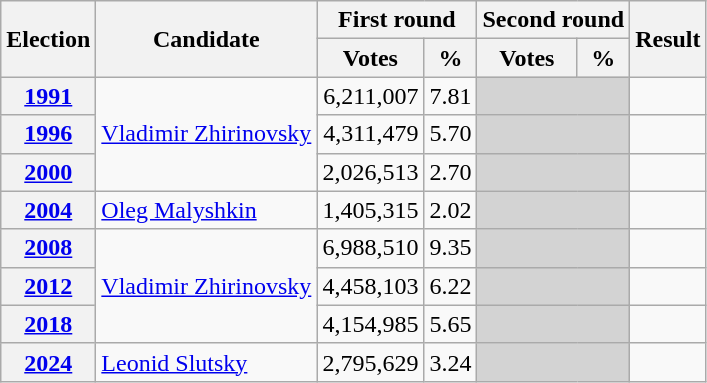<table class=wikitable style=text-align:right>
<tr>
<th rowspan="2">Election</th>
<th rowspan="2">Candidate</th>
<th colspan="2" scope="col">First round</th>
<th colspan="2">Second round</th>
<th rowspan="2">Result</th>
</tr>
<tr>
<th>Votes</th>
<th>%</th>
<th>Votes</th>
<th>%</th>
</tr>
<tr>
<th><a href='#'>1991</a></th>
<td align=left rowspan=3><a href='#'>Vladimir Zhirinovsky</a></td>
<td>6,211,007</td>
<td>7.81</td>
<td bgcolor=lightgrey colspan=2></td>
<td></td>
</tr>
<tr>
<th><a href='#'>1996</a></th>
<td>4,311,479</td>
<td>5.70</td>
<td bgcolor=lightgrey colspan=2></td>
<td></td>
</tr>
<tr>
<th><a href='#'>2000</a></th>
<td>2,026,513</td>
<td>2.70</td>
<td bgcolor=lightgrey colspan=2></td>
<td></td>
</tr>
<tr>
<th><a href='#'>2004</a></th>
<td align=left><a href='#'>Oleg Malyshkin</a></td>
<td>1,405,315</td>
<td>2.02</td>
<td bgcolor=lightgrey colspan=2></td>
<td></td>
</tr>
<tr>
<th><a href='#'>2008</a></th>
<td align=left rowspan=3><a href='#'>Vladimir Zhirinovsky</a></td>
<td>6,988,510</td>
<td>9.35</td>
<td bgcolor=lightgrey colspan=2></td>
<td></td>
</tr>
<tr>
<th><a href='#'>2012</a></th>
<td>4,458,103</td>
<td>6.22</td>
<td bgcolor=lightgrey colspan=2></td>
<td></td>
</tr>
<tr>
<th><a href='#'>2018</a></th>
<td>4,154,985</td>
<td>5.65</td>
<td bgcolor=lightgrey colspan=2></td>
<td></td>
</tr>
<tr>
<th><a href='#'>2024</a></th>
<td align=left><a href='#'>Leonid Slutsky</a></td>
<td>2,795,629</td>
<td>3.24</td>
<td bgcolor=lightgrey colspan=2></td>
<td></td>
</tr>
</table>
